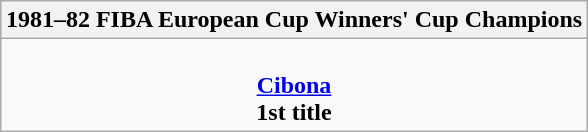<table class=wikitable style="text-align:center; margin:auto">
<tr>
<th>1981–82 FIBA European Cup Winners' Cup Champions</th>
</tr>
<tr>
<td><br> <strong><a href='#'>Cibona</a></strong> <br> <strong>1st title</strong></td>
</tr>
</table>
